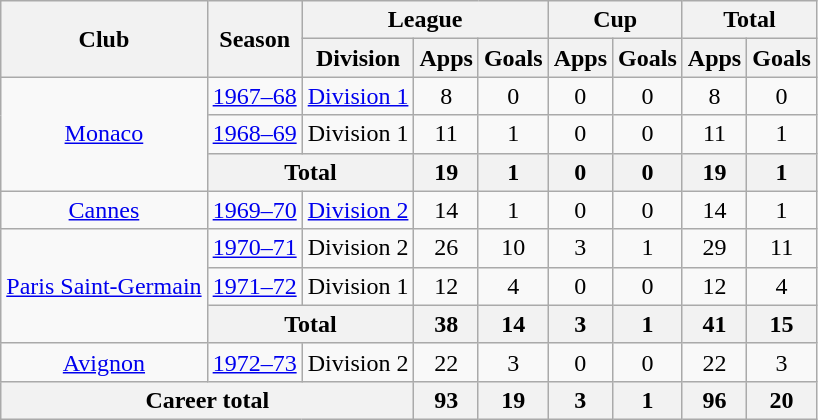<table class="wikitable" style="text-align:center">
<tr>
<th rowspan="2">Club</th>
<th rowspan="2">Season</th>
<th colspan="3">League</th>
<th colspan="2">Cup</th>
<th colspan="2">Total</th>
</tr>
<tr>
<th>Division</th>
<th>Apps</th>
<th>Goals</th>
<th>Apps</th>
<th>Goals</th>
<th>Apps</th>
<th>Goals</th>
</tr>
<tr>
<td rowspan="3"><a href='#'>Monaco</a></td>
<td><a href='#'>1967–68</a></td>
<td><a href='#'>Division 1</a></td>
<td>8</td>
<td>0</td>
<td>0</td>
<td>0</td>
<td>8</td>
<td>0</td>
</tr>
<tr>
<td><a href='#'>1968–69</a></td>
<td>Division 1</td>
<td>11</td>
<td>1</td>
<td>0</td>
<td>0</td>
<td>11</td>
<td>1</td>
</tr>
<tr>
<th colspan="2">Total</th>
<th>19</th>
<th>1</th>
<th>0</th>
<th>0</th>
<th>19</th>
<th>1</th>
</tr>
<tr>
<td><a href='#'>Cannes</a></td>
<td><a href='#'>1969–70</a></td>
<td><a href='#'>Division 2</a></td>
<td>14</td>
<td>1</td>
<td>0</td>
<td>0</td>
<td>14</td>
<td>1</td>
</tr>
<tr>
<td rowspan="3"><a href='#'>Paris Saint-Germain</a></td>
<td><a href='#'>1970–71</a></td>
<td>Division 2</td>
<td>26</td>
<td>10</td>
<td>3</td>
<td>1</td>
<td>29</td>
<td>11</td>
</tr>
<tr>
<td><a href='#'>1971–72</a></td>
<td>Division 1</td>
<td>12</td>
<td>4</td>
<td>0</td>
<td>0</td>
<td>12</td>
<td>4</td>
</tr>
<tr>
<th colspan="2">Total</th>
<th>38</th>
<th>14</th>
<th>3</th>
<th>1</th>
<th>41</th>
<th>15</th>
</tr>
<tr>
<td><a href='#'>Avignon</a></td>
<td><a href='#'>1972–73</a></td>
<td>Division 2</td>
<td>22</td>
<td>3</td>
<td>0</td>
<td>0</td>
<td>22</td>
<td>3</td>
</tr>
<tr>
<th colspan="3">Career total</th>
<th>93</th>
<th>19</th>
<th>3</th>
<th>1</th>
<th>96</th>
<th>20</th>
</tr>
</table>
